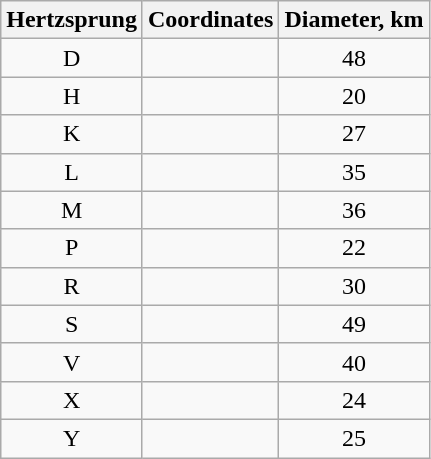<table class="wikitable sortable" style="text-align:center">
<tr>
<th>Hertzsprung</th>
<th class="unsortable">Coordinates</th>
<th>Diameter, km</th>
</tr>
<tr>
<td>D</td>
<td></td>
<td>48</td>
</tr>
<tr>
<td>H</td>
<td></td>
<td>20</td>
</tr>
<tr>
<td>K</td>
<td></td>
<td>27</td>
</tr>
<tr>
<td>L</td>
<td></td>
<td>35</td>
</tr>
<tr>
<td>M</td>
<td></td>
<td>36</td>
</tr>
<tr>
<td>P</td>
<td></td>
<td>22</td>
</tr>
<tr>
<td>R</td>
<td></td>
<td>30</td>
</tr>
<tr>
<td>S</td>
<td></td>
<td>49</td>
</tr>
<tr>
<td>V</td>
<td></td>
<td>40</td>
</tr>
<tr>
<td>X</td>
<td></td>
<td>24</td>
</tr>
<tr>
<td>Y</td>
<td></td>
<td>25</td>
</tr>
</table>
